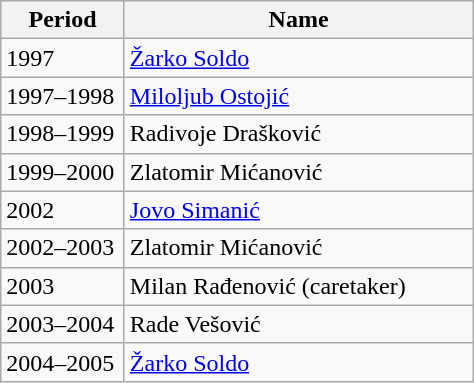<table class="wikitable">
<tr>
<th width="75">Period</th>
<th width="225">Name</th>
</tr>
<tr>
<td>1997</td>
<td> <a href='#'>Žarko Soldo</a></td>
</tr>
<tr>
<td>1997–1998</td>
<td> <a href='#'>Miloljub Ostojić</a></td>
</tr>
<tr>
<td>1998–1999</td>
<td> Radivoje Drašković</td>
</tr>
<tr>
<td>1999–2000</td>
<td> Zlatomir Mićanović</td>
</tr>
<tr>
<td>2002</td>
<td> <a href='#'>Jovo Simanić</a></td>
</tr>
<tr>
<td>2002–2003</td>
<td> Zlatomir Mićanović</td>
</tr>
<tr>
<td>2003</td>
<td> Milan Rađenović (caretaker)</td>
</tr>
<tr>
<td>2003–2004</td>
<td> Rade Vešović</td>
</tr>
<tr>
<td>2004–2005</td>
<td> <a href='#'>Žarko Soldo</a></td>
</tr>
</table>
